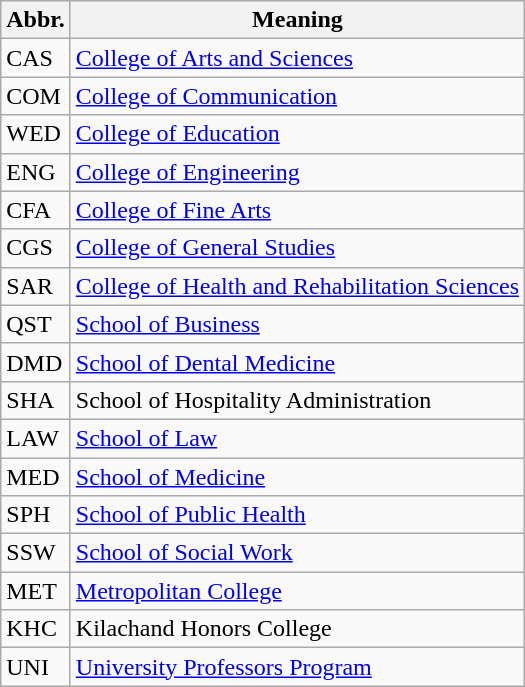<table class="wikitable mw-collapsible mw-collapsed">
<tr>
<th>Abbr.</th>
<th>Meaning</th>
</tr>
<tr>
<td>CAS</td>
<td><a href='#'>College of Arts and Sciences</a></td>
</tr>
<tr>
<td>COM</td>
<td><a href='#'>College of Communication</a></td>
</tr>
<tr>
<td>WED</td>
<td><a href='#'>College of Education</a></td>
</tr>
<tr>
<td>ENG</td>
<td><a href='#'>College of Engineering</a></td>
</tr>
<tr>
<td>CFA</td>
<td><a href='#'>College of Fine Arts</a></td>
</tr>
<tr>
<td>CGS</td>
<td><a href='#'>College of General Studies</a></td>
</tr>
<tr>
<td>SAR</td>
<td><a href='#'>College of Health and Rehabilitation Sciences</a></td>
</tr>
<tr>
<td>QST</td>
<td><a href='#'>School of Business</a></td>
</tr>
<tr>
<td>DMD</td>
<td><a href='#'>School of Dental Medicine</a></td>
</tr>
<tr>
<td>SHA</td>
<td>School of Hospitality Administration</td>
</tr>
<tr>
<td>LAW</td>
<td><a href='#'>School of Law</a></td>
</tr>
<tr>
<td>MED</td>
<td><a href='#'>School of Medicine</a></td>
</tr>
<tr>
<td>SPH</td>
<td><a href='#'>School of Public Health</a></td>
</tr>
<tr>
<td>SSW</td>
<td><a href='#'>School of Social Work</a></td>
</tr>
<tr>
<td>MET</td>
<td><a href='#'>Metropolitan College</a></td>
</tr>
<tr>
<td>KHC</td>
<td>Kilachand Honors College</td>
</tr>
<tr>
<td>UNI</td>
<td><a href='#'>University Professors Program</a></td>
</tr>
</table>
